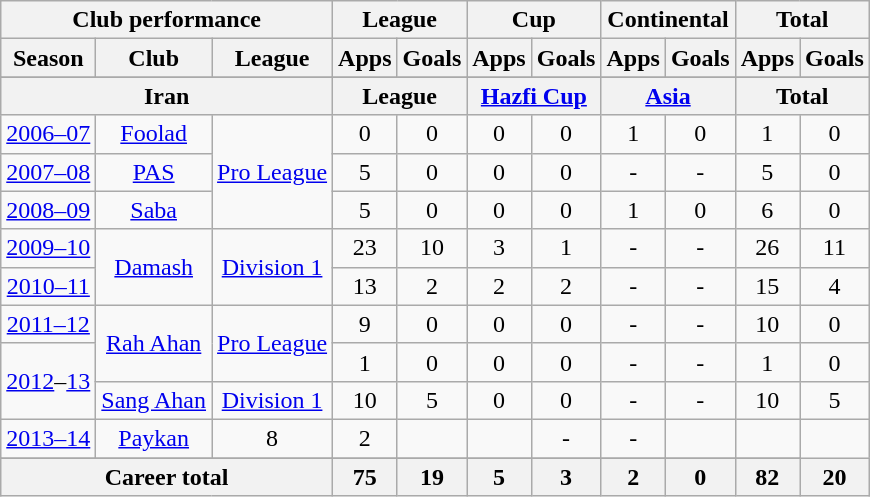<table class="wikitable" style="text-align:center">
<tr>
<th colspan=3>Club performance</th>
<th colspan=2>League</th>
<th colspan=2>Cup</th>
<th colspan=2>Continental</th>
<th colspan=2>Total</th>
</tr>
<tr>
<th>Season</th>
<th>Club</th>
<th>League</th>
<th>Apps</th>
<th>Goals</th>
<th>Apps</th>
<th>Goals</th>
<th>Apps</th>
<th>Goals</th>
<th>Apps</th>
<th>Goals</th>
</tr>
<tr>
</tr>
<tr>
<th colspan=3>Iran</th>
<th colspan=2>League</th>
<th colspan=2><a href='#'>Hazfi Cup</a></th>
<th colspan=2><a href='#'>Asia</a></th>
<th colspan=2>Total</th>
</tr>
<tr>
<td><a href='#'>2006–07</a></td>
<td><a href='#'>Foolad</a></td>
<td rowspan="3"><a href='#'>Pro League</a></td>
<td>0</td>
<td>0</td>
<td>0</td>
<td>0</td>
<td>1</td>
<td>0</td>
<td>1</td>
<td>0</td>
</tr>
<tr>
<td><a href='#'>2007–08</a></td>
<td><a href='#'>PAS</a></td>
<td>5</td>
<td>0</td>
<td>0</td>
<td>0</td>
<td>-</td>
<td>-</td>
<td>5</td>
<td>0</td>
</tr>
<tr>
<td><a href='#'>2008–09</a></td>
<td><a href='#'>Saba</a></td>
<td>5</td>
<td>0</td>
<td>0</td>
<td>0</td>
<td>1</td>
<td>0</td>
<td>6</td>
<td>0</td>
</tr>
<tr>
<td><a href='#'>2009–10</a></td>
<td rowspan="2"><a href='#'>Damash</a></td>
<td rowspan="2"><a href='#'>Division 1</a></td>
<td>23</td>
<td>10</td>
<td>3</td>
<td>1</td>
<td>-</td>
<td>-</td>
<td>26</td>
<td>11</td>
</tr>
<tr>
<td><a href='#'>2010–11</a></td>
<td>13</td>
<td>2</td>
<td>2</td>
<td>2</td>
<td>-</td>
<td>-</td>
<td>15</td>
<td>4</td>
</tr>
<tr>
<td><a href='#'>2011–12</a></td>
<td rowspan="2"><a href='#'>Rah Ahan</a></td>
<td rowspan="2"><a href='#'>Pro League</a></td>
<td>9</td>
<td>0</td>
<td>0</td>
<td>0</td>
<td>-</td>
<td>-</td>
<td>10</td>
<td>0</td>
</tr>
<tr>
<td rowspan="2"><a href='#'>2012</a>–<a href='#'>13</a></td>
<td>1</td>
<td>0</td>
<td>0</td>
<td>0</td>
<td>-</td>
<td>-</td>
<td>1</td>
<td>0</td>
</tr>
<tr>
<td><a href='#'>Sang Ahan</a></td>
<td><a href='#'>Division 1</a></td>
<td>10</td>
<td>5</td>
<td>0</td>
<td>0</td>
<td>-</td>
<td>-</td>
<td>10</td>
<td>5</td>
</tr>
<tr>
<td><a href='#'>2013–14</a></td>
<td><a href='#'>Paykan</a></td>
<td>8</td>
<td>2</td>
<td></td>
<td></td>
<td>-</td>
<td>-</td>
<td></td>
<td></td>
</tr>
<tr>
</tr>
<tr>
<th colspan=3>Career total</th>
<th>75</th>
<th>19</th>
<th>5</th>
<th>3</th>
<th>2</th>
<th>0</th>
<th>82</th>
<th>20</th>
</tr>
</table>
